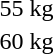<table>
<tr>
<td rowspan=2>55 kg<br></td>
<td rowspan=2></td>
<td rowspan=2></td>
<td></td>
</tr>
<tr>
<td></td>
</tr>
<tr>
<td rowspan=2>60 kg<br></td>
<td rowspan=2></td>
<td rowspan=2></td>
<td></td>
</tr>
<tr>
<td></td>
</tr>
</table>
